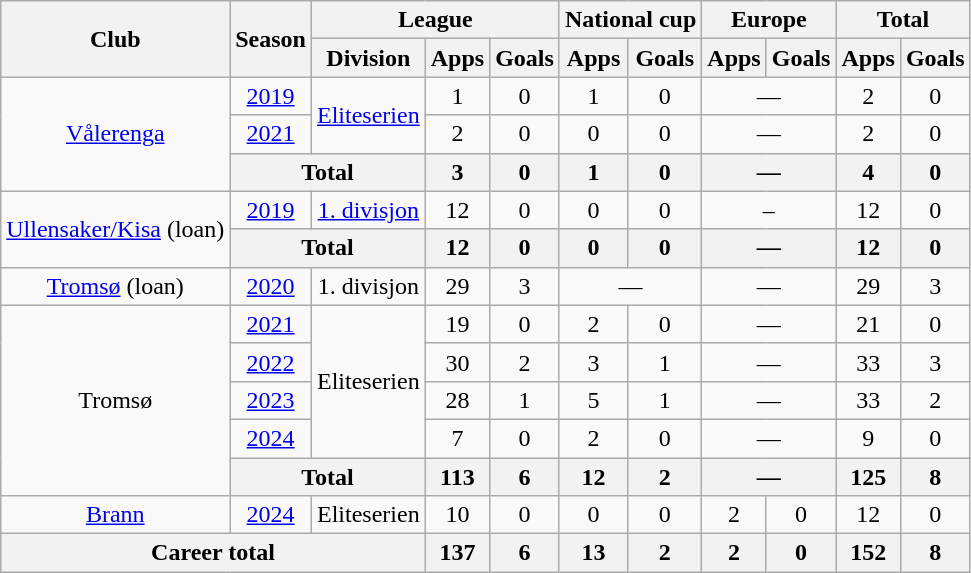<table class="wikitable" style="text-align: center;">
<tr>
<th rowspan=2>Club</th>
<th rowspan=2>Season</th>
<th colspan=3>League</th>
<th colspan=2>National cup</th>
<th colspan=2>Europe</th>
<th colspan=2>Total</th>
</tr>
<tr>
<th>Division</th>
<th>Apps</th>
<th>Goals</th>
<th>Apps</th>
<th>Goals</th>
<th>Apps</th>
<th>Goals</th>
<th>Apps</th>
<th>Goals</th>
</tr>
<tr>
<td rowspan=3><a href='#'>Vålerenga</a></td>
<td><a href='#'>2019</a></td>
<td rowspan=2><a href='#'>Eliteserien</a></td>
<td>1</td>
<td>0</td>
<td>1</td>
<td>0</td>
<td colspan=2>—</td>
<td>2</td>
<td>0</td>
</tr>
<tr>
<td><a href='#'>2021</a></td>
<td>2</td>
<td>0</td>
<td>0</td>
<td>0</td>
<td colspan=2>—</td>
<td>2</td>
<td>0</td>
</tr>
<tr>
<th colspan=2>Total</th>
<th>3</th>
<th>0</th>
<th>1</th>
<th>0</th>
<th colspan=2>—</th>
<th>4</th>
<th>0</th>
</tr>
<tr>
<td rowspan=2><a href='#'>Ullensaker/Kisa</a> (loan)</td>
<td><a href='#'>2019</a></td>
<td><a href='#'>1. divisjon</a></td>
<td>12</td>
<td>0</td>
<td>0</td>
<td>0</td>
<td colspan=2>–</td>
<td>12</td>
<td>0</td>
</tr>
<tr>
<th colspan=2>Total</th>
<th>12</th>
<th>0</th>
<th>0</th>
<th>0</th>
<th colspan=2>—</th>
<th>12</th>
<th>0</th>
</tr>
<tr>
<td rowspan=1><a href='#'>Tromsø</a> (loan)</td>
<td><a href='#'>2020</a></td>
<td>1. divisjon</td>
<td>29</td>
<td>3</td>
<td colspan=2>—</td>
<td colspan=2>—</td>
<td>29</td>
<td>3</td>
</tr>
<tr>
<td rowspan=5>Tromsø</td>
<td><a href='#'>2021</a></td>
<td rowspan=4>Eliteserien</td>
<td>19</td>
<td>0</td>
<td>2</td>
<td>0</td>
<td colspan=2>—</td>
<td>21</td>
<td>0</td>
</tr>
<tr>
<td><a href='#'>2022</a></td>
<td>30</td>
<td>2</td>
<td>3</td>
<td>1</td>
<td colspan=2>—</td>
<td>33</td>
<td>3</td>
</tr>
<tr>
<td><a href='#'>2023</a></td>
<td>28</td>
<td>1</td>
<td>5</td>
<td>1</td>
<td colspan=2>—</td>
<td>33</td>
<td>2</td>
</tr>
<tr>
<td><a href='#'>2024</a></td>
<td>7</td>
<td>0</td>
<td>2</td>
<td>0</td>
<td colspan=2>—</td>
<td>9</td>
<td>0</td>
</tr>
<tr>
<th colspan=2>Total</th>
<th>113</th>
<th>6</th>
<th>12</th>
<th>2</th>
<th colspan=2>—</th>
<th>125</th>
<th>8</th>
</tr>
<tr>
<td><a href='#'>Brann</a></td>
<td><a href='#'>2024</a></td>
<td>Eliteserien</td>
<td>10</td>
<td>0</td>
<td>0</td>
<td>0</td>
<td>2</td>
<td>0</td>
<td>12</td>
<td>0</td>
</tr>
<tr>
<th colspan=3>Career total</th>
<th>137</th>
<th>6</th>
<th>13</th>
<th>2</th>
<th>2</th>
<th>0</th>
<th>152</th>
<th>8</th>
</tr>
</table>
